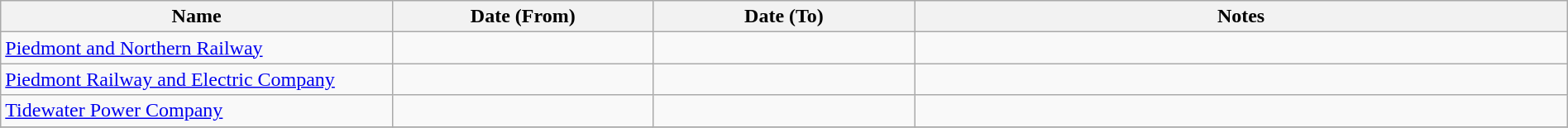<table class="wikitable sortable" width=100%>
<tr>
<th width=15%>Name</th>
<th width=10%>Date (From)</th>
<th width=10%>Date (To)</th>
<th class="unsortable" width=25%>Notes</th>
</tr>
<tr>
<td><a href='#'>Piedmont and Northern Railway</a></td>
<td></td>
<td></td>
<td></td>
</tr>
<tr>
<td><a href='#'>Piedmont Railway and Electric Company</a></td>
<td></td>
<td></td>
<td></td>
</tr>
<tr>
<td><a href='#'>Tidewater Power Company</a></td>
<td></td>
<td></td>
<td></td>
</tr>
<tr>
</tr>
</table>
